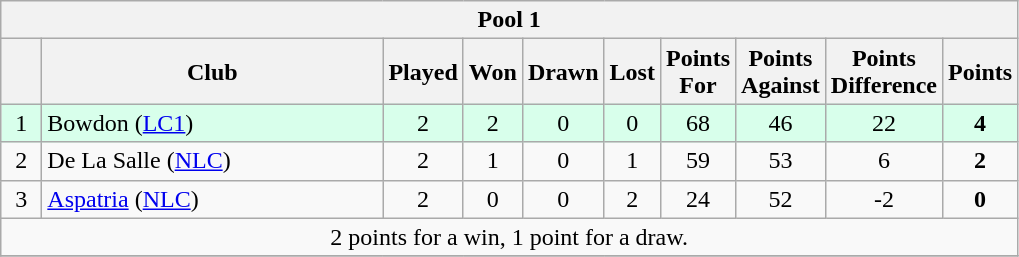<table class="wikitable" style="text-align: center;">
<tr>
<th colspan=15><strong>Pool 1</strong></th>
</tr>
<tr>
<th bgcolor="#efefef" width="20"></th>
<th bgcolor="#efefef" width="220">Club</th>
<th bgcolor="#efefef" width="20">Played</th>
<th bgcolor="#efefef" width="20">Won</th>
<th bgcolor="#efefef" width="20">Drawn</th>
<th bgcolor="#efefef" width="20">Lost</th>
<th bgcolor="#efefef" width="20">Points For</th>
<th bgcolor="#efefef" width="20">Points Against</th>
<th bgcolor="#efefef" width="20">Points Difference</th>
<th bgcolor="#efefef" width="20">Points</th>
</tr>
<tr bgcolor=#d8ffeb align=center>
<td>1</td>
<td style="text-align:left;">Bowdon (<a href='#'>LC1</a>)</td>
<td>2</td>
<td>2</td>
<td>0</td>
<td>0</td>
<td>68</td>
<td>46</td>
<td>22</td>
<td><strong>4</strong></td>
</tr>
<tr>
<td>2</td>
<td style="text-align:left;">De La Salle (<a href='#'>NLC</a>)</td>
<td>2</td>
<td>1</td>
<td>0</td>
<td>1</td>
<td>59</td>
<td>53</td>
<td>6</td>
<td><strong>2</strong></td>
</tr>
<tr>
<td>3</td>
<td style="text-align:left;"><a href='#'>Aspatria</a> (<a href='#'>NLC</a>)</td>
<td>2</td>
<td>0</td>
<td>0</td>
<td>2</td>
<td>24</td>
<td>52</td>
<td>-2</td>
<td><strong>0</strong></td>
</tr>
<tr>
<td colspan=15>2 points for a win, 1 point for a draw.</td>
</tr>
<tr>
</tr>
</table>
